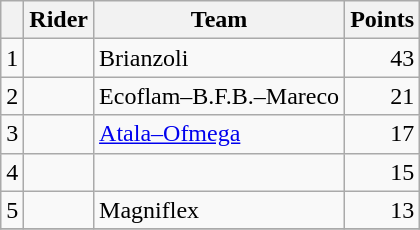<table class="wikitable">
<tr>
<th></th>
<th>Rider</th>
<th>Team</th>
<th>Points</th>
</tr>
<tr>
<td>1</td>
<td></td>
<td>Brianzoli</td>
<td align=right>43</td>
</tr>
<tr>
<td>2</td>
<td></td>
<td>Ecoflam–B.F.B.–Mareco</td>
<td align=right>21</td>
</tr>
<tr>
<td>3</td>
<td></td>
<td><a href='#'>Atala–Ofmega</a></td>
<td align=right>17</td>
</tr>
<tr>
<td>4</td>
<td></td>
<td></td>
<td align=right>15</td>
</tr>
<tr>
<td>5</td>
<td></td>
<td>Magniflex</td>
<td align=right>13</td>
</tr>
<tr>
</tr>
</table>
